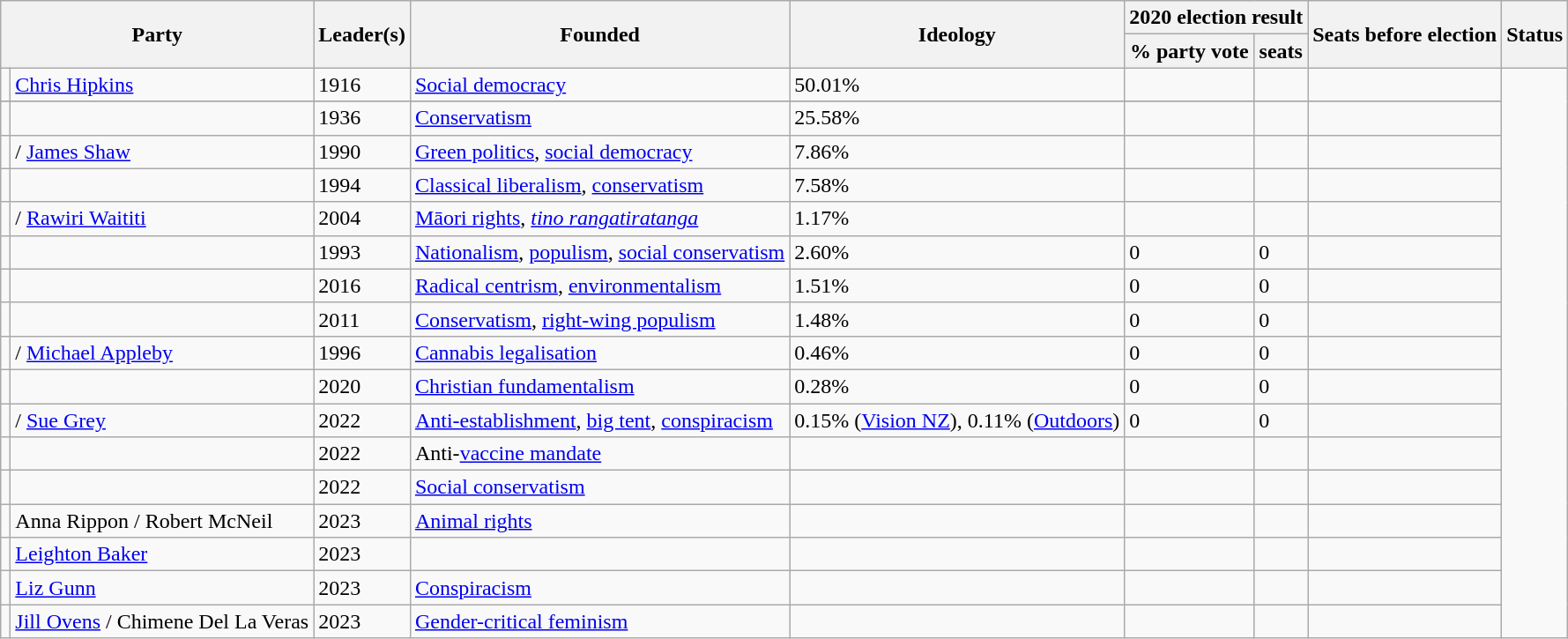<table class="sortable wikitable">
<tr>
<th colspan="2" rowspan="2">Party</th>
<th rowspan="2">Leader(s)</th>
<th rowspan="2">Founded</th>
<th rowspan="2">Ideology</th>
<th colspan="2">2020 election result</th>
<th rowspan="2">Seats before election</th>
<th rowspan="2">Status</th>
</tr>
<tr>
<th>% party vote</th>
<th>seats</th>
</tr>
<tr>
<td></td>
<td><a href='#'>Chris Hipkins</a></td>
<td>1916</td>
<td><a href='#'>Social democracy</a></td>
<td>50.01%</td>
<td></td>
<td></td>
<td></td>
</tr>
<tr>
</tr>
<tr>
<td></td>
<td></td>
<td>1936</td>
<td><a href='#'>Conservatism</a></td>
<td>25.58%</td>
<td></td>
<td></td>
<td></td>
</tr>
<tr>
<td></td>
<td> / <a href='#'>James Shaw</a></td>
<td>1990</td>
<td><a href='#'>Green politics</a>, <a href='#'>social democracy</a></td>
<td>7.86%</td>
<td></td>
<td></td>
<td></td>
</tr>
<tr>
<td></td>
<td></td>
<td>1994</td>
<td><a href='#'>Classical liberalism</a>, <a href='#'>conservatism</a></td>
<td>7.58%</td>
<td></td>
<td></td>
<td></td>
</tr>
<tr>
<td></td>
<td> / <a href='#'>Rawiri Waititi</a></td>
<td>2004</td>
<td><a href='#'>Māori rights</a>, <em><a href='#'>tino rangatiratanga</a></em></td>
<td>1.17%</td>
<td></td>
<td></td>
<td></td>
</tr>
<tr>
<td></td>
<td></td>
<td>1993</td>
<td><a href='#'>Nationalism</a>, <a href='#'>populism</a>, <a href='#'>social conservatism</a></td>
<td>2.60%</td>
<td>0</td>
<td>0</td>
<td></td>
</tr>
<tr>
<td></td>
<td></td>
<td>2016</td>
<td><a href='#'>Radical centrism</a>, <a href='#'>environmentalism</a></td>
<td>1.51%</td>
<td>0</td>
<td>0</td>
<td></td>
</tr>
<tr>
<td></td>
<td></td>
<td>2011</td>
<td><a href='#'>Conservatism</a>, <a href='#'>right-wing populism</a></td>
<td>1.48%</td>
<td>0</td>
<td>0</td>
<td></td>
</tr>
<tr>
<td></td>
<td> / <a href='#'>Michael Appleby</a></td>
<td>1996</td>
<td><a href='#'>Cannabis legalisation</a></td>
<td>0.46%</td>
<td>0</td>
<td>0</td>
<td></td>
</tr>
<tr>
<td></td>
<td></td>
<td>2020</td>
<td><a href='#'>Christian fundamentalism</a></td>
<td>0.28%</td>
<td>0</td>
<td>0</td>
<td></td>
</tr>
<tr>
<td></td>
<td> / <a href='#'>Sue Grey</a></td>
<td>2022</td>
<td><a href='#'>Anti-establishment</a>, <a href='#'>big tent</a>, <a href='#'>conspiracism</a></td>
<td>0.15% (<a href='#'>Vision NZ</a>), 0.11% (<a href='#'>Outdoors</a>)</td>
<td>0</td>
<td>0</td>
<td></td>
</tr>
<tr>
<td></td>
<td></td>
<td>2022</td>
<td>Anti-<a href='#'>vaccine mandate</a></td>
<td></td>
<td></td>
<td></td>
<td></td>
</tr>
<tr>
<td></td>
<td></td>
<td>2022</td>
<td><a href='#'>Social conservatism</a></td>
<td></td>
<td></td>
<td></td>
<td></td>
</tr>
<tr>
<td></td>
<td>Anna Rippon / Robert McNeil</td>
<td>2023</td>
<td><a href='#'>Animal rights</a></td>
<td></td>
<td></td>
<td></td>
<td></td>
</tr>
<tr>
<td></td>
<td><a href='#'>Leighton Baker</a></td>
<td>2023</td>
<td></td>
<td></td>
<td></td>
<td></td>
<td></td>
</tr>
<tr>
<td></td>
<td><a href='#'>Liz Gunn</a></td>
<td>2023</td>
<td><a href='#'>Conspiracism</a></td>
<td></td>
<td></td>
<td></td>
<td></td>
</tr>
<tr>
<td></td>
<td><a href='#'>Jill Ovens</a> / Chimene Del La Veras</td>
<td>2023</td>
<td><a href='#'>Gender-critical feminism</a></td>
<td></td>
<td></td>
<td></td>
<td></td>
</tr>
</table>
